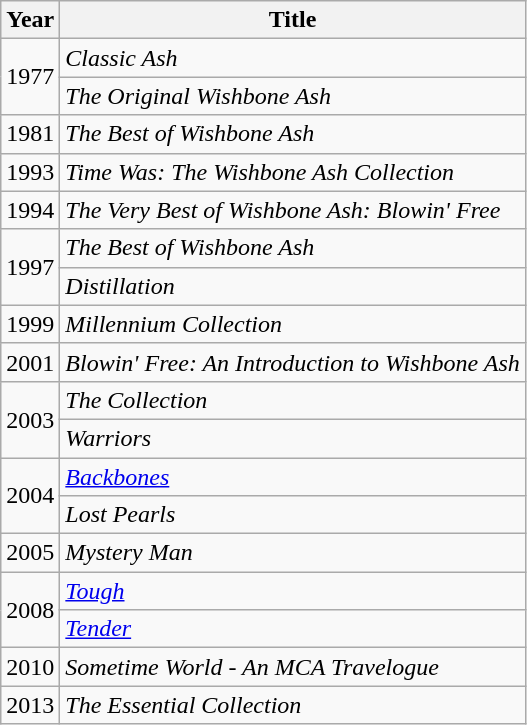<table class="wikitable">
<tr>
<th>Year</th>
<th>Title</th>
</tr>
<tr>
<td rowspan="2">1977</td>
<td><em>Classic Ash</em></td>
</tr>
<tr>
<td><em>The Original Wishbone Ash</em></td>
</tr>
<tr>
<td>1981</td>
<td><em>The Best of Wishbone Ash</em></td>
</tr>
<tr>
<td>1993</td>
<td><em>Time Was: The Wishbone Ash Collection</em></td>
</tr>
<tr>
<td>1994</td>
<td><em>The Very Best of Wishbone Ash: Blowin' Free</em></td>
</tr>
<tr>
<td rowspan="2">1997</td>
<td><em>The Best of Wishbone Ash</em></td>
</tr>
<tr>
<td><em>Distillation</em></td>
</tr>
<tr>
<td>1999</td>
<td><em>Millennium Collection</em></td>
</tr>
<tr>
<td>2001</td>
<td><em>Blowin' Free: An Introduction to Wishbone Ash</em></td>
</tr>
<tr>
<td rowspan="2">2003</td>
<td><em>The Collection</em></td>
</tr>
<tr>
<td><em>Warriors</em></td>
</tr>
<tr>
<td rowspan="2">2004</td>
<td><em><a href='#'>Backbones</a></em></td>
</tr>
<tr>
<td><em>Lost Pearls</em></td>
</tr>
<tr>
<td>2005</td>
<td><em>Mystery Man</em></td>
</tr>
<tr>
<td rowspan="2">2008</td>
<td><em><a href='#'>Tough</a></em></td>
</tr>
<tr>
<td><em><a href='#'>Tender</a></em></td>
</tr>
<tr>
<td>2010</td>
<td><em>Sometime World - An MCA Travelogue</em></td>
</tr>
<tr>
<td>2013</td>
<td><em>The Essential Collection</em></td>
</tr>
</table>
